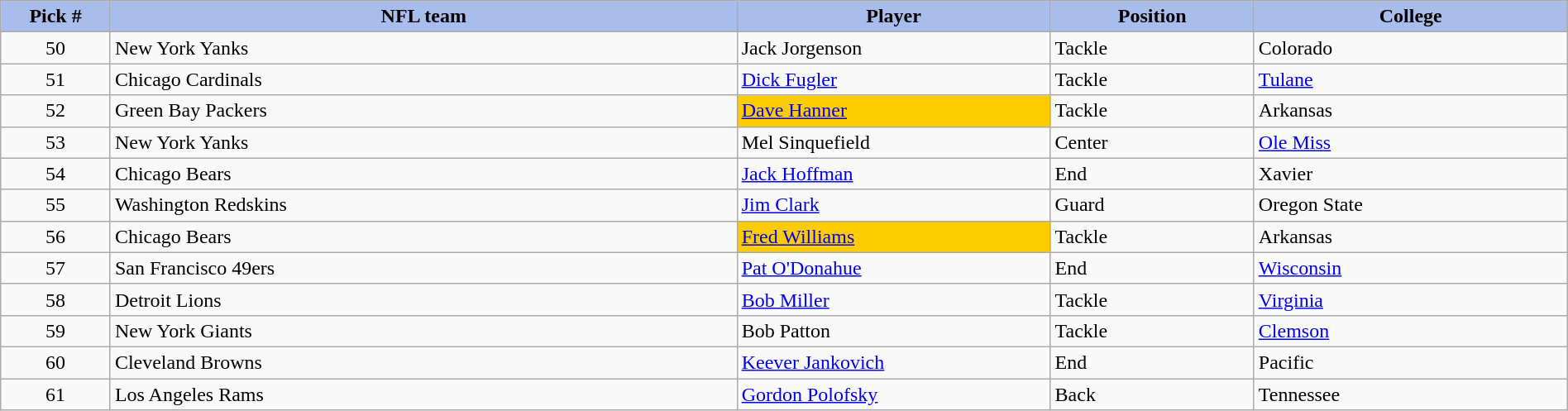<table class="wikitable sortable sortable" style="width: 100%">
<tr>
<th style="background:#A8BDEC;" width=7%>Pick #</th>
<th width=40% style="background:#A8BDEC;">NFL team</th>
<th width=20% style="background:#A8BDEC;">Player</th>
<th width=13% style="background:#A8BDEC;">Position</th>
<th style="background:#A8BDEC;">College</th>
</tr>
<tr>
<td align=center>50</td>
<td>New York Yanks</td>
<td>Jack Jorgenson</td>
<td>Tackle</td>
<td>Colorado</td>
</tr>
<tr>
<td align=center>51</td>
<td>Chicago Cardinals</td>
<td><a href='#'>Dick Fugler</a></td>
<td>Tackle</td>
<td><a href='#'>Tulane</a></td>
</tr>
<tr>
<td align=center>52</td>
<td>Green Bay Packers</td>
<td bgcolor="#FFCC00"><a href='#'>Dave Hanner</a></td>
<td>Tackle</td>
<td>Arkansas</td>
</tr>
<tr>
<td align=center>53</td>
<td>New York Yanks</td>
<td>Mel Sinquefield</td>
<td>Center</td>
<td><a href='#'>Ole Miss</a></td>
</tr>
<tr>
<td align=center>54</td>
<td>Chicago Bears</td>
<td><a href='#'>Jack Hoffman</a></td>
<td>End</td>
<td>Xavier</td>
</tr>
<tr>
<td align=center>55</td>
<td>Washington Redskins</td>
<td><a href='#'>Jim Clark</a></td>
<td>Guard</td>
<td>Oregon State</td>
</tr>
<tr>
<td align=center>56</td>
<td>Chicago Bears</td>
<td bgcolor="#FFCC00"><a href='#'>Fred Williams</a></td>
<td>Tackle</td>
<td>Arkansas</td>
</tr>
<tr>
<td align=center>57</td>
<td>San Francisco 49ers</td>
<td><a href='#'>Pat O'Donahue</a></td>
<td>End</td>
<td><a href='#'>Wisconsin</a></td>
</tr>
<tr>
<td align=center>58</td>
<td>Detroit Lions</td>
<td><a href='#'>Bob Miller</a></td>
<td>Tackle</td>
<td><a href='#'>Virginia</a></td>
</tr>
<tr>
<td align=center>59</td>
<td>New York Giants</td>
<td>Bob Patton</td>
<td>Tackle</td>
<td><a href='#'>Clemson</a></td>
</tr>
<tr>
<td align=center>60</td>
<td>Cleveland Browns</td>
<td><a href='#'>Keever Jankovich</a></td>
<td>End</td>
<td>Pacific</td>
</tr>
<tr>
<td align=center>61</td>
<td>Los Angeles Rams</td>
<td><a href='#'>Gordon Polofsky</a></td>
<td>Back</td>
<td>Tennessee</td>
</tr>
</table>
